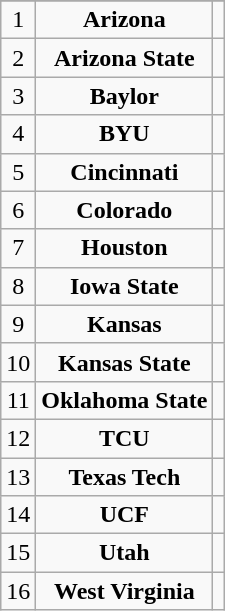<table class="wikitable" style="display: inline-table;">
<tr align="center">
</tr>
<tr align="center">
<td>1</td>
<td><strong>Arizona</strong></td>
<td></td>
</tr>
<tr align="center">
<td>2</td>
<td><strong>Arizona State</strong></td>
<td></td>
</tr>
<tr align="center">
<td>3</td>
<td><strong>Baylor</strong></td>
<td></td>
</tr>
<tr align="center">
<td>4</td>
<td><strong>BYU</strong></td>
<td></td>
</tr>
<tr align="center">
<td>5</td>
<td><strong>Cincinnati</strong></td>
<td></td>
</tr>
<tr align="center">
<td>6</td>
<td><strong>Colorado</strong></td>
<td></td>
</tr>
<tr align="center">
<td>7</td>
<td><strong>Houston</strong></td>
<td></td>
</tr>
<tr align="center">
<td>8</td>
<td><strong>Iowa State</strong></td>
<td></td>
</tr>
<tr align="center">
<td>9</td>
<td><strong>Kansas</strong></td>
<td></td>
</tr>
<tr align="center">
<td>10</td>
<td><strong>Kansas State</strong></td>
<td></td>
</tr>
<tr align="center">
<td>11</td>
<td><strong>Oklahoma State</strong></td>
<td></td>
</tr>
<tr align="center">
<td>12</td>
<td><strong>TCU</strong></td>
<td></td>
</tr>
<tr align="center">
<td>13</td>
<td><strong>Texas Tech</strong></td>
<td></td>
</tr>
<tr align="center">
<td>14</td>
<td><strong>UCF</strong></td>
<td></td>
</tr>
<tr align="center">
<td>15</td>
<td><strong>Utah</strong></td>
<td></td>
</tr>
<tr align="center">
<td>16</td>
<td><strong>West Virginia</strong></td>
<td></td>
</tr>
</table>
